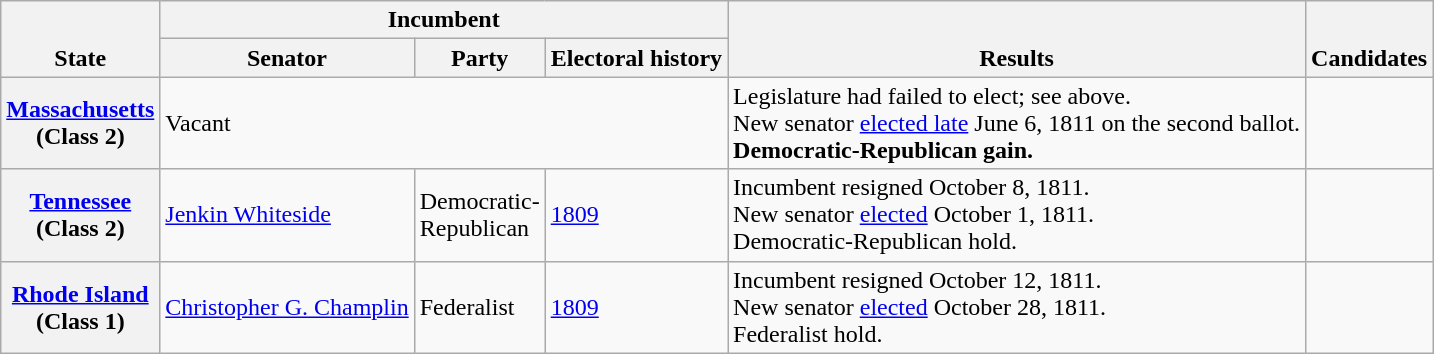<table class=wikitable>
<tr valign=bottom>
<th rowspan=2>State</th>
<th colspan=3>Incumbent</th>
<th rowspan=2>Results</th>
<th rowspan=2>Candidates</th>
</tr>
<tr>
<th>Senator</th>
<th>Party</th>
<th>Electoral history</th>
</tr>
<tr>
<th><a href='#'>Massachusetts</a><br>(Class 2)</th>
<td colspan=3>Vacant</td>
<td>Legislature had failed to elect; see above.<br>New senator <a href='#'>elected late</a> June 6, 1811 on the second ballot.<br><strong>Democratic-Republican gain.</strong></td>
<td nowrap></td>
</tr>
<tr>
<th><a href='#'>Tennessee</a><br>(Class 2)</th>
<td><a href='#'>Jenkin Whiteside</a></td>
<td>Democratic-<br>Republican</td>
<td><a href='#'>1809</a></td>
<td>Incumbent resigned October 8, 1811.<br>New senator <a href='#'>elected</a> October 1, 1811.<br>Democratic-Republican hold.</td>
<td nowrap></td>
</tr>
<tr>
<th><a href='#'>Rhode Island</a><br>(Class 1)</th>
<td><a href='#'>Christopher G. Champlin</a></td>
<td>Federalist</td>
<td><a href='#'>1809</a></td>
<td>Incumbent resigned October 12, 1811.<br>New senator <a href='#'>elected</a> October 28, 1811.<br>Federalist hold.</td>
<td nowrap></td>
</tr>
</table>
